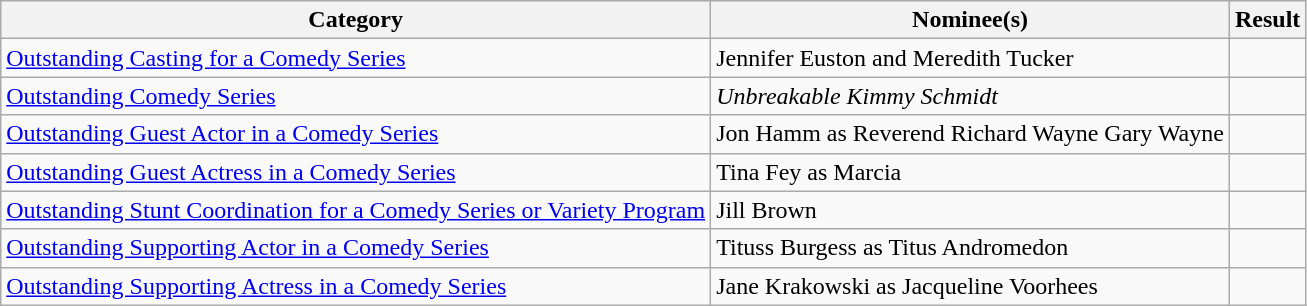<table class="wikitable">
<tr>
<th>Category</th>
<th>Nominee(s)</th>
<th>Result</th>
</tr>
<tr>
<td><a href='#'>Outstanding Casting for a Comedy Series</a></td>
<td>Jennifer Euston and Meredith Tucker</td>
<td></td>
</tr>
<tr>
<td><a href='#'>Outstanding Comedy Series</a></td>
<td><em>Unbreakable Kimmy Schmidt</em></td>
<td></td>
</tr>
<tr>
<td><a href='#'>Outstanding Guest Actor in a Comedy Series</a></td>
<td>Jon Hamm as Reverend Richard Wayne Gary Wayne</td>
<td></td>
</tr>
<tr>
<td><a href='#'>Outstanding Guest Actress in a Comedy Series</a></td>
<td>Tina Fey as Marcia</td>
<td></td>
</tr>
<tr>
<td><a href='#'>Outstanding Stunt Coordination for a Comedy Series or Variety Program</a></td>
<td>Jill Brown</td>
<td></td>
</tr>
<tr>
<td><a href='#'>Outstanding Supporting Actor in a Comedy Series</a></td>
<td>Tituss Burgess as Titus Andromedon</td>
<td></td>
</tr>
<tr>
<td><a href='#'>Outstanding Supporting Actress in a Comedy Series</a></td>
<td>Jane Krakowski as Jacqueline Voorhees</td>
<td></td>
</tr>
</table>
